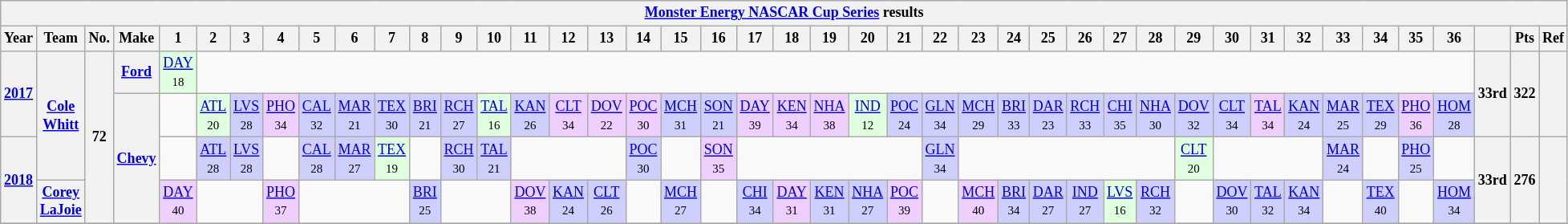<table class="wikitable" style="text-align:center; font-size:75%">
<tr>
<th colspan=45><a href='#'>Monster Energy NASCAR Cup Series</a> results</th>
</tr>
<tr>
<th>Year</th>
<th>Team</th>
<th>No.</th>
<th>Make</th>
<th>1</th>
<th>2</th>
<th>3</th>
<th>4</th>
<th>5</th>
<th>6</th>
<th>7</th>
<th>8</th>
<th>9</th>
<th>10</th>
<th>11</th>
<th>12</th>
<th>13</th>
<th>14</th>
<th>15</th>
<th>16</th>
<th>17</th>
<th>18</th>
<th>19</th>
<th>20</th>
<th>21</th>
<th>22</th>
<th>23</th>
<th>24</th>
<th>25</th>
<th>26</th>
<th>27</th>
<th>28</th>
<th>29</th>
<th>30</th>
<th>31</th>
<th>32</th>
<th>33</th>
<th>34</th>
<th>35</th>
<th>36</th>
<th></th>
<th>Pts</th>
<th>Ref</th>
</tr>
<tr>
<th rowspan=2><a href='#'>2017</a></th>
<th rowspan=3><a href='#'>Cole Whitt</a></th>
<th rowspan=4>72</th>
<th><a href='#'>Ford</a></th>
<td style="background:#DFFFDF;"><a href='#'>DAY</a><br><small>18</small></td>
<td colspan=35></td>
<th rowspan=2>33rd</th>
<th rowspan=2>322</th>
<th rowspan=2></th>
</tr>
<tr>
<th rowspan=3><a href='#'>Chevy</a></th>
<td></td>
<td style="background:#DFFFDF;"><a href='#'>ATL</a><br><small>20</small></td>
<td style="background:#CFCFFF;"><a href='#'>LVS</a><br><small>28</small></td>
<td style="background:#EFCFFF;"><a href='#'>PHO</a><br><small>34</small></td>
<td style="background:#CFCFFF;"><a href='#'>CAL</a><br><small>32</small></td>
<td style="background:#CFCFFF;"><a href='#'>MAR</a><br><small>21</small></td>
<td style="background:#CFCFFF;"><a href='#'>TEX</a><br><small>30</small></td>
<td style="background:#CFCFFF;"><a href='#'>BRI</a><br><small>21</small></td>
<td style="background:#CFCFFF;"><a href='#'>RCH</a><br><small>27</small></td>
<td style="background:#DFFFDF;"><a href='#'>TAL</a><br><small>16</small></td>
<td style="background:#CFCFFF;"><a href='#'>KAN</a><br><small>26</small></td>
<td style="background:#EFCFFF;"><a href='#'>CLT</a><br><small>34</small></td>
<td style="background:#EFCFFF;"><a href='#'>DOV</a><br><small>22</small></td>
<td style="background:#EFCFFF;"><a href='#'>POC</a><br><small>30</small></td>
<td style="background:#CFCFFF;"><a href='#'>MCH</a><br><small>31</small></td>
<td style="background:#CFCFFF;"><a href='#'>SON</a><br><small>21</small></td>
<td style="background:#EFCFFF;"><a href='#'>DAY</a><br><small>39</small></td>
<td style="background:#EFCFFF;"><a href='#'>KEN</a><br><small>34</small></td>
<td style="background:#EFCFFF;"><a href='#'>NHA</a><br><small>38</small></td>
<td style="background:#DFFFDF;"><a href='#'>IND</a><br><small>12</small></td>
<td style="background:#CFCFFF;"><a href='#'>POC</a><br><small>24</small></td>
<td style="background:#CFCFFF;"><a href='#'>GLN</a><br><small>34</small></td>
<td style="background:#CFCFFF;"><a href='#'>MCH</a><br><small>29</small></td>
<td style="background:#CFCFFF;"><a href='#'>BRI</a><br><small>33</small></td>
<td style="background:#CFCFFF;"><a href='#'>DAR</a><br><small>23</small></td>
<td style="background:#CFCFFF;"><a href='#'>RCH</a><br><small>33</small></td>
<td style="background:#CFCFFF;"><a href='#'>CHI</a><br><small>35</small></td>
<td style="background:#CFCFFF;"><a href='#'>NHA</a><br><small>30</small></td>
<td style="background:#CFCFFF;"><a href='#'>DOV</a><br><small>32</small></td>
<td style="background:#CFCFFF;"><a href='#'>CLT</a><br><small>34</small></td>
<td style="background:#EFCFFF;"><a href='#'>TAL</a><br><small>34</small></td>
<td style="background:#CFCFFF;"><a href='#'>KAN</a><br><small>24</small></td>
<td style="background:#CFCFFF;"><a href='#'>MAR</a><br><small>25</small></td>
<td style="background:#CFCFFF;"><a href='#'>TEX</a><br><small>29</small></td>
<td style="background:#EFCFFF;"><a href='#'>PHO</a><br><small>36</small></td>
<td style="background:#CFCFFF;"><a href='#'>HOM</a><br><small>28</small></td>
</tr>
<tr>
<th rowspan=2><a href='#'>2018</a></th>
<td></td>
<td style="background:#CFCFFF;"><a href='#'>ATL</a><br><small>28</small></td>
<td style="background:#CFCFFF;"><a href='#'>LVS</a><br><small>28</small></td>
<td></td>
<td style="background:#CFCFFF;"><a href='#'>CAL</a><br><small>28</small></td>
<td style="background:#CFCFFF;"><a href='#'>MAR</a><br><small>27</small></td>
<td style="background:#DFFFDF;"><a href='#'>TEX</a><br><small>19</small></td>
<td></td>
<td style="background:#CFCFFF;"><a href='#'>RCH</a><br><small>30</small></td>
<td style="background:#CFCFFF;"><a href='#'>TAL</a><br><small>21</small></td>
<td Colspan=3></td>
<td style="background:#CFCFFF;"><a href='#'>POC</a><br><small>30</small></td>
<td></td>
<td style="background:#EFCFFF;"><a href='#'>SON</a><br><small>35</small></td>
<td Colspan=5></td>
<td style="background:#CFCFFF;"><a href='#'>GLN</a><br><small>34</small></td>
<td Colspan=6></td>
<td style="background:#DFFFDF;"><a href='#'>CLT</a><br><small>20</small></td>
<td Colspan=3></td>
<td style="background:#CFCFFF;"><a href='#'>MAR</a><br><small>24</small></td>
<td></td>
<td style="background:#CFCFFF;"><a href='#'>PHO</a><br><small>25</small></td>
<td></td>
<th Rowspan=2>33rd</th>
<th Rowspan=2>276</th>
<th Rowspan=2></th>
</tr>
<tr>
<th><a href='#'>Corey LaJoie</a></th>
<td style="background:#EFCFFF;"><a href='#'>DAY</a><br><small>40</small></td>
<td Colspan=2></td>
<td style="background:#EFCFFF;"><a href='#'>PHO</a><br><small>37</small></td>
<td Colspan=3></td>
<td style="background:#CFCFFF;"><a href='#'>BRI</a><br><small>25</small></td>
<td Colspan=2></td>
<td style="background:#EFCFFF;"><a href='#'>DOV</a><br><small>38</small></td>
<td style="background:#CFCFFF;"><a href='#'>KAN</a><br><small>24</small></td>
<td style="background:#CFCFFF;"><a href='#'>CLT</a><br><small>26</small></td>
<td></td>
<td style="background:#CFCFFF;"><a href='#'>MCH</a><br><small>27</small></td>
<td></td>
<td style="background:#CFCFFF;"><a href='#'>CHI</a><br><small>34</small></td>
<td style="background:#EFCFFF;"><a href='#'>DAY</a><br><small>31</small></td>
<td style="background:#CFCFFF;"><a href='#'>KEN</a><br><small>31</small></td>
<td style="background:#CFCFFF;"><a href='#'>NHA</a><br><small>27</small></td>
<td style="background:#EFCFFF;"><a href='#'>POC</a><br><small>39</small></td>
<td></td>
<td style="background:#EFCFFF;"><a href='#'>MCH</a><br><small>40</small></td>
<td style="background:#CFCFFF;"><a href='#'>BRI</a><br><small>34</small></td>
<td style="background:#CFCFFF;"><a href='#'>DAR</a><br><small>27</small></td>
<td style="background:#CFCFFF;"><a href='#'>IND</a><br><small>27</small></td>
<td style="background:#DFFFDF;"><a href='#'>LVS</a><br><small>16</small></td>
<td style="background:#CFCFFF;"><a href='#'>RCH</a><br><small>32</small></td>
<td></td>
<td style="background:#CFCFFF;"><a href='#'>DOV</a><br><small>30</small></td>
<td style="background:#CFCFFF;"><a href='#'>TAL</a><br><small>32</small></td>
<td style="background:#CFCFFF;"><a href='#'>KAN</a><br><small>34</small></td>
<td></td>
<td style="background:#CFCFFF;"><a href='#'>TEX</a><br><small>40</small></td>
<td></td>
<td style="background:#CFCFFF;"><a href='#'>HOM</a><br><small>34</small></td>
</tr>
<tr>
</tr>
</table>
